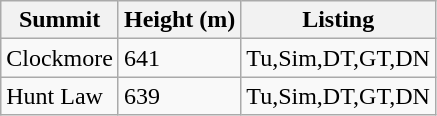<table class="wikitable sortable">
<tr>
<th>Summit</th>
<th>Height (m)</th>
<th>Listing</th>
</tr>
<tr>
<td>Clockmore</td>
<td>641</td>
<td>Tu,Sim,DT,GT,DN</td>
</tr>
<tr>
<td>Hunt Law</td>
<td>639</td>
<td>Tu,Sim,DT,GT,DN</td>
</tr>
</table>
